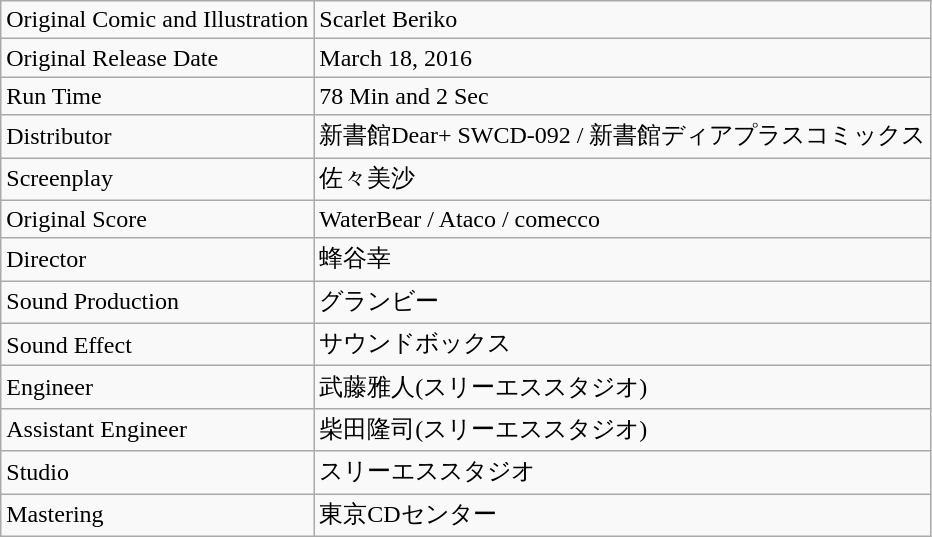<table class="wikitable">
<tr>
<td>Original Comic and Illustration</td>
<td>Scarlet Beriko</td>
</tr>
<tr>
<td>Original Release Date</td>
<td>March 18, 2016</td>
</tr>
<tr>
<td>Run Time</td>
<td>78 Min and 2 Sec</td>
</tr>
<tr>
<td>Distributor</td>
<td>新書館Dear+ SWCD-092 / 新書館ディアプラスコミックス</td>
</tr>
<tr>
<td>Screenplay</td>
<td>佐々美沙</td>
</tr>
<tr>
<td>Original Score</td>
<td>WaterBear / Ataco / comecco</td>
</tr>
<tr>
<td>Director</td>
<td>蜂谷幸</td>
</tr>
<tr>
<td>Sound Production</td>
<td>グランビー</td>
</tr>
<tr>
<td>Sound Effect</td>
<td>サウンドボックス</td>
</tr>
<tr>
<td>Engineer</td>
<td>武藤雅人(スリーエススタジオ)</td>
</tr>
<tr>
<td>Assistant Engineer</td>
<td>柴田隆司(スリーエススタジオ)</td>
</tr>
<tr>
<td>Studio</td>
<td>スリーエススタジオ</td>
</tr>
<tr>
<td>Mastering</td>
<td>東京CDセンター</td>
</tr>
</table>
